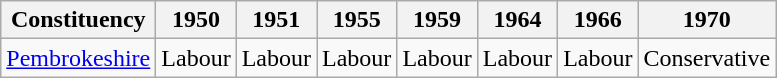<table class="wikitable sortable">
<tr>
<th>Constituency</th>
<th>1950</th>
<th>1951</th>
<th>1955</th>
<th>1959</th>
<th>1964</th>
<th>1966</th>
<th>1970</th>
</tr>
<tr>
<td><a href='#'>Pembrokeshire</a></td>
<td bgcolor=>Labour</td>
<td bgcolor=>Labour</td>
<td bgcolor=>Labour</td>
<td bgcolor=>Labour</td>
<td bgcolor=>Labour</td>
<td bgcolor=>Labour</td>
<td bgcolor=>Conservative</td>
</tr>
</table>
